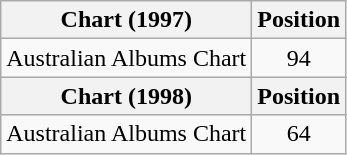<table class="wikitable">
<tr>
<th>Chart (1997)</th>
<th>Position</th>
</tr>
<tr>
<td>Australian Albums Chart</td>
<td style="text-align:center;">94</td>
</tr>
<tr>
<th>Chart (1998)</th>
<th>Position</th>
</tr>
<tr>
<td>Australian Albums Chart</td>
<td style="text-align:center;">64</td>
</tr>
</table>
